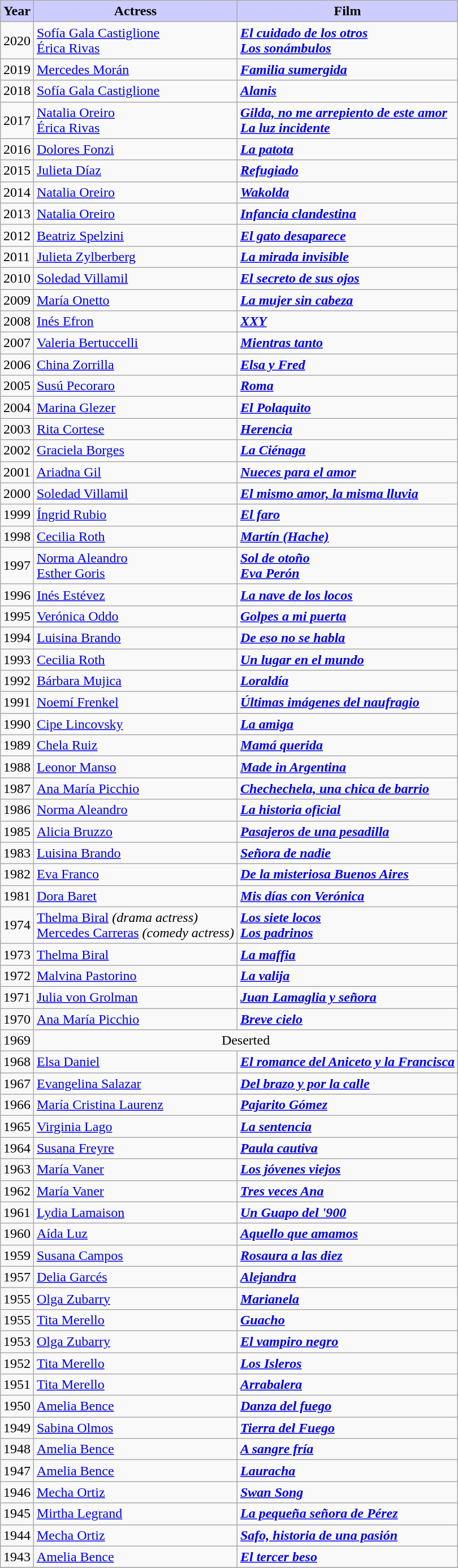<table class="wikitable" style=" margin-left: auto; margin-right: auto">
<tr>
<th style="background: #ccccff">Year</th>
<th style="background: #ccccff">Actress</th>
<th style="background: #ccccff">Film</th>
</tr>
<tr>
<td>2020</td>
<td><a href='#'>Sofía Gala Castiglione</a><br><a href='#'>Érica Rivas</a></td>
<td><strong><em><a href='#'>El cuidado de los otros</a></em></strong><br><strong><em><a href='#'>Los sonámbulos</a></em></strong></td>
</tr>
<tr>
<td>2019</td>
<td><a href='#'>Mercedes Morán</a></td>
<td><strong><em><a href='#'>Familia sumergida</a></em></strong></td>
</tr>
<tr>
<td>2018</td>
<td><a href='#'>Sofía Gala Castiglione</a></td>
<td><strong><em><a href='#'>Alanis</a></em></strong></td>
</tr>
<tr>
<td>2017</td>
<td><a href='#'>Natalia Oreiro</a><br><a href='#'>Érica Rivas</a></td>
<td><strong><em><a href='#'>Gilda, no me arrepiento de este amor</a></em></strong><br><strong><em><a href='#'>La luz incidente</a></em></strong></td>
</tr>
<tr>
<td>2016</td>
<td><a href='#'>Dolores Fonzi</a></td>
<td><strong><em><a href='#'>La patota</a></em></strong></td>
</tr>
<tr>
<td>2015</td>
<td><a href='#'>Julieta Díaz</a></td>
<td><strong><em><a href='#'>Refugiado</a></em></strong></td>
</tr>
<tr>
<td>2014</td>
<td><a href='#'>Natalia Oreiro</a></td>
<td><strong><em><a href='#'>Wakolda</a></em></strong></td>
</tr>
<tr>
<td>2013</td>
<td><a href='#'>Natalia Oreiro</a></td>
<td><strong><em><a href='#'>Infancia clandestina</a></em></strong></td>
</tr>
<tr>
<td>2012</td>
<td><a href='#'>Beatriz Spelzini</a></td>
<td><strong><em><a href='#'>El gato desaparece</a></em></strong></td>
</tr>
<tr>
<td>2011</td>
<td><a href='#'>Julieta Zylberberg</a></td>
<td><strong><em><a href='#'>La mirada invisible</a></em></strong></td>
</tr>
<tr>
<td>2010</td>
<td><a href='#'>Soledad Villamil</a></td>
<td><strong><em><a href='#'>El secreto de sus ojos</a></em></strong></td>
</tr>
<tr>
<td>2009</td>
<td><a href='#'>María Onetto</a></td>
<td><strong><em><a href='#'>La mujer sin cabeza</a></em></strong></td>
</tr>
<tr>
<td>2008</td>
<td><a href='#'>Inés Efron</a></td>
<td><strong><em><a href='#'>XXY</a></em></strong></td>
</tr>
<tr>
<td>2007</td>
<td><a href='#'>Valeria Bertuccelli</a></td>
<td><strong><em><a href='#'>Mientras tanto</a></em></strong></td>
</tr>
<tr>
<td>2006</td>
<td><a href='#'>China Zorrilla</a></td>
<td><strong><em><a href='#'>Elsa y Fred</a></em></strong></td>
</tr>
<tr>
<td>2005</td>
<td><a href='#'>Susú Pecoraro</a></td>
<td><strong><em><a href='#'>Roma</a></em></strong></td>
</tr>
<tr>
<td>2004</td>
<td><a href='#'>Marina Glezer</a></td>
<td><strong><em><a href='#'>El Polaquito</a></em></strong></td>
</tr>
<tr>
<td>2003</td>
<td><a href='#'>Rita Cortese</a></td>
<td><strong><em><a href='#'>Herencia</a></em></strong></td>
</tr>
<tr>
<td>2002</td>
<td><a href='#'>Graciela Borges</a></td>
<td><strong><em><a href='#'>La Ciénaga</a></em></strong></td>
</tr>
<tr>
<td>2001</td>
<td><a href='#'>Ariadna Gil</a></td>
<td><strong><em><a href='#'>Nueces para el amor</a></em></strong></td>
</tr>
<tr>
<td>2000</td>
<td><a href='#'>Soledad Villamil</a></td>
<td><strong><em><a href='#'>El mismo amor, la misma lluvia</a></em></strong></td>
</tr>
<tr>
<td>1999</td>
<td><a href='#'>Íngrid Rubio</a></td>
<td><strong><em><a href='#'>El faro</a></em></strong></td>
</tr>
<tr>
<td>1998</td>
<td><a href='#'>Cecilia Roth</a></td>
<td><strong><em><a href='#'>Martín (Hache)</a></em></strong></td>
</tr>
<tr>
<td>1997</td>
<td><a href='#'>Norma Aleandro</a><br><a href='#'>Esther Goris</a></td>
<td><strong><em><a href='#'>Sol de otoño</a></em></strong><br><strong><em><a href='#'>Eva Perón</a></em></strong></td>
</tr>
<tr>
<td>1996</td>
<td><a href='#'>Inés Estévez</a></td>
<td><strong><em><a href='#'>La nave de los locos</a></em></strong></td>
</tr>
<tr>
<td>1995</td>
<td><a href='#'>Verónica Oddo</a></td>
<td><strong><em><a href='#'>Golpes a mi puerta</a></em></strong></td>
</tr>
<tr>
<td>1994</td>
<td><a href='#'>Luisina Brando</a></td>
<td><strong><em><a href='#'>De eso no se habla</a></em></strong></td>
</tr>
<tr>
<td>1993</td>
<td><a href='#'>Cecilia Roth</a></td>
<td><strong><em><a href='#'>Un lugar en el mundo</a></em></strong></td>
</tr>
<tr>
<td>1992</td>
<td><a href='#'>Bárbara Mujica</a></td>
<td><strong><em><a href='#'>Loraldía</a></em></strong></td>
</tr>
<tr>
<td>1991</td>
<td><a href='#'>Noemí Frenkel</a></td>
<td><strong><em><a href='#'>Últimas imágenes del naufragio</a></em></strong></td>
</tr>
<tr>
<td>1990</td>
<td><a href='#'>Cipe Lincovsky</a></td>
<td><strong><em><a href='#'>La amiga</a></em></strong></td>
</tr>
<tr>
<td>1989</td>
<td><a href='#'>Chela Ruiz</a></td>
<td><strong><em><a href='#'>Mamá querida</a></em></strong></td>
</tr>
<tr>
<td>1988</td>
<td><a href='#'>Leonor Manso</a></td>
<td><strong><em><a href='#'>Made in Argentina</a></em></strong></td>
</tr>
<tr>
<td>1987</td>
<td><a href='#'>Ana María Picchio</a></td>
<td><strong><em><a href='#'>Chechechela, una chica de barrio</a></em></strong></td>
</tr>
<tr>
<td>1986</td>
<td><a href='#'>Norma Aleandro</a></td>
<td><strong><em><a href='#'>La historia oficial</a></em></strong></td>
</tr>
<tr>
<td>1985</td>
<td><a href='#'>Alicia Bruzzo</a></td>
<td><strong><em><a href='#'>Pasajeros de una pesadilla</a></em></strong></td>
</tr>
<tr>
<td>1983</td>
<td><a href='#'>Luisina Brando</a></td>
<td><strong><em><a href='#'>Señora de nadie</a></em></strong></td>
</tr>
<tr>
<td>1982</td>
<td><a href='#'>Eva Franco</a></td>
<td><strong><em><a href='#'>De la misteriosa Buenos Aires</a></em></strong></td>
</tr>
<tr>
<td>1981</td>
<td><a href='#'>Dora Baret</a></td>
<td><strong><em><a href='#'>Mis días con Verónica</a></em></strong></td>
</tr>
<tr>
<td>1974</td>
<td><a href='#'>Thelma Biral</a> <em>(drama actress)</em><br><a href='#'>Mercedes Carreras</a> <em>(comedy actress)</em></td>
<td><strong><em><a href='#'>Los siete locos</a></em></strong><br><strong><em><a href='#'>Los padrinos</a></em></strong></td>
</tr>
<tr>
<td>1973</td>
<td><a href='#'>Thelma Biral</a></td>
<td><strong><em><a href='#'>La maffia</a></em></strong></td>
</tr>
<tr>
<td>1972</td>
<td><a href='#'>Malvina Pastorino</a></td>
<td><strong><em><a href='#'>La valija</a></em></strong></td>
</tr>
<tr>
<td>1971</td>
<td><a href='#'>Julia von Grolman</a></td>
<td><strong><em><a href='#'>Juan Lamaglia y señora</a></em></strong></td>
</tr>
<tr>
<td>1970</td>
<td><a href='#'>Ana María Picchio</a></td>
<td><strong><em><a href='#'>Breve cielo</a></em></strong></td>
</tr>
<tr>
<td>1969</td>
<td align="center" colspan=2>Deserted</td>
</tr>
<tr>
<td>1968</td>
<td><a href='#'>Elsa Daniel</a></td>
<td><strong><em><a href='#'>El romance del Aniceto y la Francisca</a></em></strong></td>
</tr>
<tr>
<td>1967</td>
<td><a href='#'>Evangelina Salazar</a></td>
<td><strong><em><a href='#'>Del brazo y por la calle</a></em></strong></td>
</tr>
<tr>
<td>1966</td>
<td><a href='#'>María Cristina Laurenz</a></td>
<td><strong><em><a href='#'>Pajarito Gómez</a></em></strong></td>
</tr>
<tr>
<td>1965</td>
<td><a href='#'>Virginia Lago</a></td>
<td><strong><em><a href='#'>La sentencia</a></em></strong></td>
</tr>
<tr>
<td>1964</td>
<td><a href='#'>Susana Freyre</a></td>
<td><strong><em><a href='#'>Paula cautiva</a></em></strong></td>
</tr>
<tr>
<td>1963</td>
<td><a href='#'>María Vaner</a></td>
<td><strong><em><a href='#'>Los jóvenes viejos</a></em></strong></td>
</tr>
<tr>
<td>1962</td>
<td><a href='#'>María Vaner</a></td>
<td><strong><em><a href='#'>Tres veces Ana</a></em></strong></td>
</tr>
<tr>
<td>1961</td>
<td><a href='#'>Lydia Lamaison</a></td>
<td><strong><em><a href='#'>Un Guapo del '900</a></em></strong></td>
</tr>
<tr>
<td>1960</td>
<td><a href='#'>Aída Luz</a></td>
<td><strong><em><a href='#'>Aquello que amamos</a></em></strong></td>
</tr>
<tr>
<td>1959</td>
<td><a href='#'>Susana Campos</a></td>
<td><strong><em><a href='#'>Rosaura a las diez</a></em></strong></td>
</tr>
<tr>
<td>1957</td>
<td><a href='#'>Delia Garcés</a></td>
<td><strong><em><a href='#'>Alejandra</a></em></strong></td>
</tr>
<tr>
<td>1955</td>
<td><a href='#'>Olga Zubarry</a></td>
<td><strong><em><a href='#'>Marianela</a></em></strong></td>
</tr>
<tr>
<td>1955</td>
<td><a href='#'>Tita Merello</a></td>
<td><strong><em><a href='#'>Guacho</a></em></strong></td>
</tr>
<tr>
<td>1953</td>
<td><a href='#'>Olga Zubarry</a></td>
<td><strong><em><a href='#'>El vampiro negro</a></em></strong></td>
</tr>
<tr>
<td>1952</td>
<td><a href='#'>Tita Merello</a></td>
<td><strong><em><a href='#'>Los Isleros</a></em></strong></td>
</tr>
<tr>
<td>1951</td>
<td><a href='#'>Tita Merello</a></td>
<td><strong><em><a href='#'>Arrabalera</a></em></strong></td>
</tr>
<tr>
<td>1950</td>
<td><a href='#'>Amelia Bence</a></td>
<td><strong><em><a href='#'>Danza del fuego</a></em></strong></td>
</tr>
<tr>
<td>1949</td>
<td><a href='#'>Sabina Olmos</a></td>
<td><strong><em><a href='#'>Tierra del Fuego</a></em></strong></td>
</tr>
<tr>
<td>1948</td>
<td><a href='#'>Amelia Bence</a></td>
<td><strong><em><a href='#'>A sangre fría</a></em></strong></td>
</tr>
<tr>
<td>1947</td>
<td><a href='#'>Amelia Bence</a></td>
<td><strong><em><a href='#'>Lauracha</a></em></strong></td>
</tr>
<tr>
<td>1946</td>
<td><a href='#'>Mecha Ortiz</a></td>
<td><strong><em><a href='#'>Swan Song</a></em></strong></td>
</tr>
<tr>
<td>1945</td>
<td><a href='#'>Mirtha Legrand</a></td>
<td><strong><em><a href='#'>La pequeña señora de Pérez</a></em></strong></td>
</tr>
<tr>
<td>1944</td>
<td><a href='#'>Mecha Ortiz</a></td>
<td><strong><em><a href='#'>Safo, historia de una pasión</a></em></strong></td>
</tr>
<tr>
<td>1943</td>
<td><a href='#'>Amelia Bence</a></td>
<td><strong><em><a href='#'>El tercer beso</a></em></strong></td>
</tr>
<tr>
</tr>
</table>
